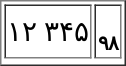<table style="margin:1em auto;" border="1">
<tr size="40">
<td style="text-align:center; background:white; font-size:14pt; color:black;">۱۲  ۳۴۵</td>
<td style="text-align:center; background:white; font-size:10pt; color:black;"><small></small><br><strong>۹۸</strong></td>
</tr>
<tr>
</tr>
</table>
